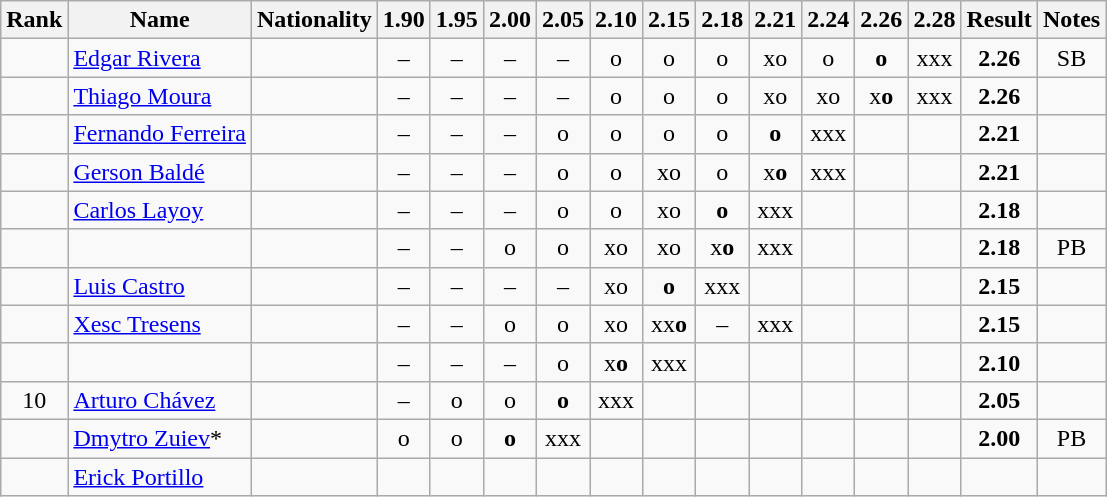<table class="wikitable sortable" style="text-align:center">
<tr>
<th>Rank</th>
<th>Name</th>
<th>Nationality</th>
<th>1.90</th>
<th>1.95</th>
<th>2.00</th>
<th>2.05</th>
<th>2.10</th>
<th>2.15</th>
<th>2.18</th>
<th>2.21</th>
<th>2.24</th>
<th>2.26</th>
<th>2.28</th>
<th>Result</th>
<th>Notes</th>
</tr>
<tr>
<td></td>
<td align=left><a href='#'>Edgar Rivera</a></td>
<td align=left></td>
<td>–</td>
<td>–</td>
<td>–</td>
<td>–</td>
<td>o</td>
<td>o</td>
<td>o</td>
<td>xo</td>
<td>o</td>
<td><strong>o</strong></td>
<td>xxx</td>
<td><strong>2.26</strong></td>
<td>SB</td>
</tr>
<tr>
<td></td>
<td align=left><a href='#'>Thiago Moura</a></td>
<td align=left></td>
<td>–</td>
<td>–</td>
<td>–</td>
<td>–</td>
<td>o</td>
<td>o</td>
<td>o</td>
<td>xo</td>
<td>xo</td>
<td>x<strong>o</strong></td>
<td>xxx</td>
<td><strong>2.26</strong></td>
<td></td>
</tr>
<tr>
<td></td>
<td align=left><a href='#'>Fernando Ferreira</a></td>
<td align=left></td>
<td>–</td>
<td>–</td>
<td>–</td>
<td>o</td>
<td>o</td>
<td>o</td>
<td>o</td>
<td><strong>o</strong></td>
<td>xxx</td>
<td></td>
<td></td>
<td><strong>2.21</strong></td>
<td></td>
</tr>
<tr>
<td></td>
<td align=left><a href='#'>Gerson Baldé</a></td>
<td align=left></td>
<td>–</td>
<td>–</td>
<td>–</td>
<td>o</td>
<td>o</td>
<td>xo</td>
<td>o</td>
<td>x<strong>o</strong></td>
<td>xxx</td>
<td></td>
<td></td>
<td><strong>2.21</strong></td>
<td></td>
</tr>
<tr>
<td></td>
<td align=left><a href='#'>Carlos Layoy</a></td>
<td align=left></td>
<td>–</td>
<td>–</td>
<td>–</td>
<td>o</td>
<td>o</td>
<td>xo</td>
<td><strong>o</strong></td>
<td>xxx</td>
<td></td>
<td></td>
<td></td>
<td><strong>2.18</strong></td>
<td></td>
</tr>
<tr>
<td></td>
<td align=left></td>
<td align=left></td>
<td>–</td>
<td>–</td>
<td>o</td>
<td>o</td>
<td>xo</td>
<td>xo</td>
<td>x<strong>o</strong></td>
<td>xxx</td>
<td></td>
<td></td>
<td></td>
<td><strong>2.18</strong></td>
<td>PB</td>
</tr>
<tr>
<td></td>
<td align=left><a href='#'>Luis Castro</a></td>
<td align=left></td>
<td>–</td>
<td>–</td>
<td>–</td>
<td>–</td>
<td>xo</td>
<td><strong>o</strong></td>
<td>xxx</td>
<td></td>
<td></td>
<td></td>
<td></td>
<td><strong>2.15</strong></td>
<td></td>
</tr>
<tr>
<td></td>
<td align=left><a href='#'>Xesc Tresens</a></td>
<td align=left></td>
<td>–</td>
<td>–</td>
<td>o</td>
<td>o</td>
<td>xo</td>
<td>xx<strong>o</strong></td>
<td>–</td>
<td>xxx</td>
<td></td>
<td></td>
<td></td>
<td><strong>2.15</strong></td>
<td></td>
</tr>
<tr>
<td></td>
<td align=left></td>
<td align=left></td>
<td>–</td>
<td>–</td>
<td>–</td>
<td>o</td>
<td>x<strong>o</strong></td>
<td>xxx</td>
<td></td>
<td></td>
<td></td>
<td></td>
<td></td>
<td><strong>2.10</strong></td>
<td></td>
</tr>
<tr>
<td>10</td>
<td align=left><a href='#'>Arturo Chávez</a></td>
<td align=left></td>
<td>–</td>
<td>o</td>
<td>o</td>
<td><strong>o</strong></td>
<td>xxx</td>
<td></td>
<td></td>
<td></td>
<td></td>
<td></td>
<td></td>
<td><strong>2.05</strong></td>
<td></td>
</tr>
<tr>
<td></td>
<td align=left><a href='#'>Dmytro Zuiev</a>*</td>
<td align=left></td>
<td>o</td>
<td>o</td>
<td><strong>o</strong></td>
<td>xxx</td>
<td></td>
<td></td>
<td></td>
<td></td>
<td></td>
<td></td>
<td></td>
<td><strong>2.00</strong></td>
<td>PB</td>
</tr>
<tr>
<td></td>
<td align=left><a href='#'>Erick Portillo</a></td>
<td align=left></td>
<td></td>
<td></td>
<td></td>
<td></td>
<td></td>
<td></td>
<td></td>
<td></td>
<td></td>
<td></td>
<td></td>
<td><strong></strong></td>
<td></td>
</tr>
</table>
